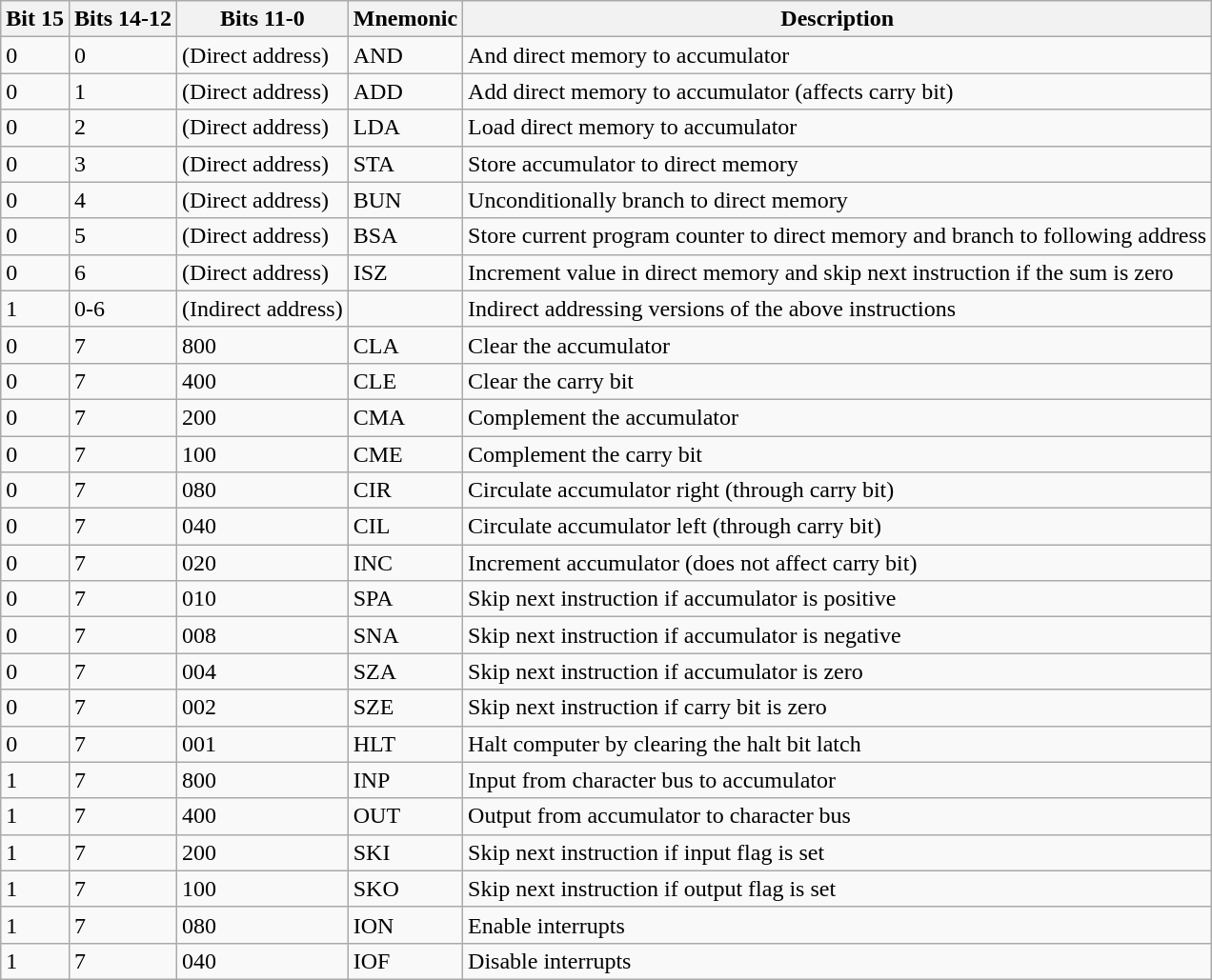<table class="wikitable">
<tr>
<th>Bit 15</th>
<th>Bits 14-12</th>
<th>Bits 11-0</th>
<th>Mnemonic</th>
<th>Description</th>
</tr>
<tr>
<td>0</td>
<td>0</td>
<td>(Direct address)</td>
<td>AND</td>
<td>And direct memory to accumulator</td>
</tr>
<tr>
<td>0</td>
<td>1</td>
<td>(Direct address)</td>
<td>ADD</td>
<td>Add direct memory to accumulator (affects carry bit)</td>
</tr>
<tr>
<td>0</td>
<td>2</td>
<td>(Direct address)</td>
<td>LDA</td>
<td>Load direct memory to accumulator</td>
</tr>
<tr>
<td>0</td>
<td>3</td>
<td>(Direct address)</td>
<td>STA</td>
<td>Store accumulator to direct memory</td>
</tr>
<tr>
<td>0</td>
<td>4</td>
<td>(Direct address)</td>
<td>BUN</td>
<td>Unconditionally branch to direct memory</td>
</tr>
<tr>
<td>0</td>
<td>5</td>
<td>(Direct address)</td>
<td>BSA</td>
<td>Store current program counter to direct memory and branch to following address</td>
</tr>
<tr>
<td>0</td>
<td>6</td>
<td>(Direct address)</td>
<td>ISZ</td>
<td>Increment value in direct memory and skip next instruction if the sum is zero</td>
</tr>
<tr>
<td>1</td>
<td>0-6</td>
<td>(Indirect address)</td>
<td></td>
<td>Indirect addressing versions of the above instructions</td>
</tr>
<tr>
<td>0</td>
<td>7</td>
<td>800</td>
<td>CLA</td>
<td>Clear the accumulator</td>
</tr>
<tr>
<td>0</td>
<td>7</td>
<td>400</td>
<td>CLE</td>
<td>Clear the carry bit</td>
</tr>
<tr>
<td>0</td>
<td>7</td>
<td>200</td>
<td>CMA</td>
<td>Complement the accumulator</td>
</tr>
<tr>
<td>0</td>
<td>7</td>
<td>100</td>
<td>CME</td>
<td>Complement the carry bit</td>
</tr>
<tr>
<td>0</td>
<td>7</td>
<td>080</td>
<td>CIR</td>
<td>Circulate accumulator right (through carry bit)</td>
</tr>
<tr>
<td>0</td>
<td>7</td>
<td>040</td>
<td>CIL</td>
<td>Circulate accumulator left (through carry bit)</td>
</tr>
<tr>
<td>0</td>
<td>7</td>
<td>020</td>
<td>INC</td>
<td>Increment accumulator (does not affect carry bit)</td>
</tr>
<tr>
<td>0</td>
<td>7</td>
<td>010</td>
<td>SPA</td>
<td>Skip next instruction if accumulator is positive</td>
</tr>
<tr>
<td>0</td>
<td>7</td>
<td>008</td>
<td>SNA</td>
<td>Skip next instruction if accumulator is negative</td>
</tr>
<tr>
<td>0</td>
<td>7</td>
<td>004</td>
<td>SZA</td>
<td>Skip next instruction if accumulator is zero</td>
</tr>
<tr>
<td>0</td>
<td>7</td>
<td>002</td>
<td>SZE</td>
<td>Skip next instruction if carry bit is zero</td>
</tr>
<tr>
<td>0</td>
<td>7</td>
<td>001</td>
<td>HLT</td>
<td>Halt computer by clearing the halt bit latch</td>
</tr>
<tr>
<td>1</td>
<td>7</td>
<td>800</td>
<td>INP</td>
<td>Input from character bus to accumulator</td>
</tr>
<tr>
<td>1</td>
<td>7</td>
<td>400</td>
<td>OUT</td>
<td>Output from accumulator to character bus</td>
</tr>
<tr>
<td>1</td>
<td>7</td>
<td>200</td>
<td>SKI</td>
<td>Skip next instruction if input flag is set</td>
</tr>
<tr>
<td>1</td>
<td>7</td>
<td>100</td>
<td>SKO</td>
<td>Skip next instruction if output flag is set</td>
</tr>
<tr>
<td>1</td>
<td>7</td>
<td>080</td>
<td>ION</td>
<td>Enable interrupts</td>
</tr>
<tr>
<td>1</td>
<td>7</td>
<td>040</td>
<td>IOF</td>
<td>Disable interrupts</td>
</tr>
</table>
